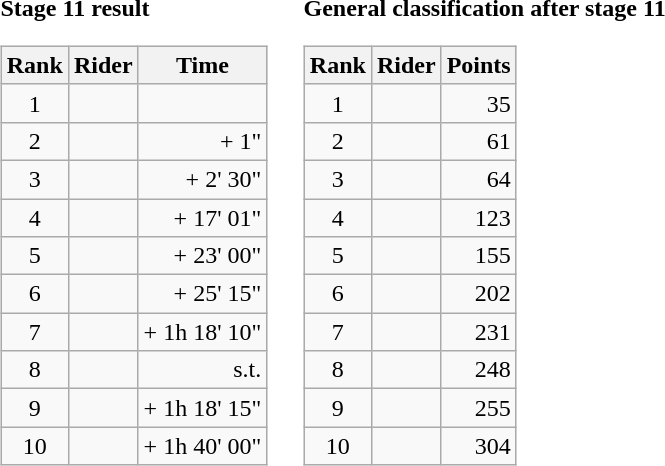<table>
<tr>
<td><strong>Stage 11 result</strong><br><table class="wikitable">
<tr>
<th scope="col">Rank</th>
<th scope="col">Rider</th>
<th scope="col">Time</th>
</tr>
<tr>
<td style="text-align:center;">1</td>
<td></td>
<td style="text-align:right;"></td>
</tr>
<tr>
<td style="text-align:center;">2</td>
<td></td>
<td style="text-align:right;">+ 1"</td>
</tr>
<tr>
<td style="text-align:center;">3</td>
<td></td>
<td style="text-align:right;">+ 2' 30"</td>
</tr>
<tr>
<td style="text-align:center;">4</td>
<td></td>
<td style="text-align:right;">+ 17' 01"</td>
</tr>
<tr>
<td style="text-align:center;">5</td>
<td></td>
<td style="text-align:right;">+ 23' 00"</td>
</tr>
<tr>
<td style="text-align:center;">6</td>
<td></td>
<td style="text-align:right;">+ 25' 15"</td>
</tr>
<tr>
<td style="text-align:center;">7</td>
<td></td>
<td style="text-align:right;">+ 1h 18' 10"</td>
</tr>
<tr>
<td style="text-align:center;">8</td>
<td></td>
<td style="text-align:right;">s.t.</td>
</tr>
<tr>
<td style="text-align:center;">9</td>
<td></td>
<td style="text-align:right;">+ 1h 18' 15"</td>
</tr>
<tr>
<td style="text-align:center;">10</td>
<td></td>
<td style="text-align:right;">+ 1h 40' 00"</td>
</tr>
</table>
</td>
<td></td>
<td><strong>General classification after stage 11</strong><br><table class="wikitable">
<tr>
<th scope="col">Rank</th>
<th scope="col">Rider</th>
<th scope="col">Points</th>
</tr>
<tr>
<td style="text-align:center;">1</td>
<td></td>
<td style="text-align:right;">35</td>
</tr>
<tr>
<td style="text-align:center;">2</td>
<td></td>
<td style="text-align:right;">61</td>
</tr>
<tr>
<td style="text-align:center;">3</td>
<td></td>
<td style="text-align:right;">64</td>
</tr>
<tr>
<td style="text-align:center;">4</td>
<td></td>
<td style="text-align:right;">123</td>
</tr>
<tr>
<td style="text-align:center;">5</td>
<td></td>
<td style="text-align:right;">155</td>
</tr>
<tr>
<td style="text-align:center;">6</td>
<td></td>
<td style="text-align:right;">202</td>
</tr>
<tr>
<td style="text-align:center;">7</td>
<td></td>
<td style="text-align:right;">231</td>
</tr>
<tr>
<td style="text-align:center;">8</td>
<td></td>
<td style="text-align:right;">248</td>
</tr>
<tr>
<td style="text-align:center;">9</td>
<td></td>
<td style="text-align:right;">255</td>
</tr>
<tr>
<td style="text-align:center;">10</td>
<td></td>
<td style="text-align:right;">304</td>
</tr>
</table>
</td>
</tr>
</table>
